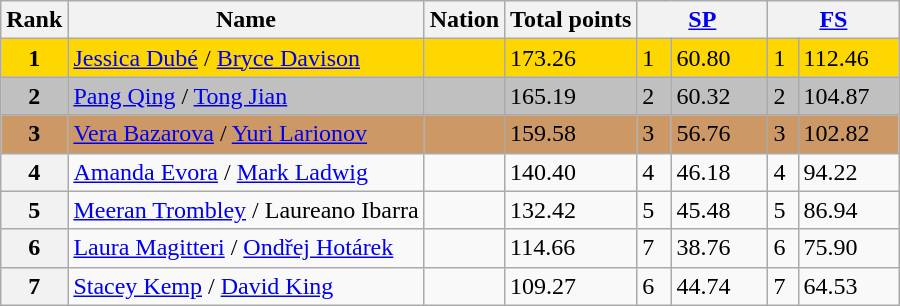<table class="wikitable">
<tr>
<th>Rank</th>
<th>Name</th>
<th>Nation</th>
<th>Total points</th>
<th colspan="2" width="80px"><a href='#'>SP</a></th>
<th colspan="2" width="80px"><a href='#'>FS</a></th>
</tr>
<tr bgcolor="gold">
<td align="center"><strong>1</strong></td>
<td><a href='#'>Jessica Dubé</a> / <a href='#'>Bryce Davison</a></td>
<td></td>
<td>173.26</td>
<td>1</td>
<td>60.80</td>
<td>1</td>
<td>112.46</td>
</tr>
<tr bgcolor="silver">
<td align="center"><strong>2</strong></td>
<td><a href='#'>Pang Qing</a> / <a href='#'>Tong Jian</a></td>
<td></td>
<td>165.19</td>
<td>2</td>
<td>60.32</td>
<td>2</td>
<td>104.87</td>
</tr>
<tr bgcolor="cc9966">
<td align="center"><strong>3</strong></td>
<td><a href='#'>Vera Bazarova</a> / <a href='#'>Yuri Larionov</a></td>
<td></td>
<td>159.58</td>
<td>3</td>
<td>56.76</td>
<td>3</td>
<td>102.82</td>
</tr>
<tr>
<th>4</th>
<td><a href='#'>Amanda Evora</a> / <a href='#'>Mark Ladwig</a></td>
<td></td>
<td>140.40</td>
<td>4</td>
<td>46.18</td>
<td>4</td>
<td>94.22</td>
</tr>
<tr>
<th>5</th>
<td><a href='#'>Meeran Trombley</a> / Laureano Ibarra</td>
<td></td>
<td>132.42</td>
<td>5</td>
<td>45.48</td>
<td>5</td>
<td>86.94</td>
</tr>
<tr>
<th>6</th>
<td><a href='#'>Laura Magitteri</a> / <a href='#'>Ondřej Hotárek</a></td>
<td></td>
<td>114.66</td>
<td>7</td>
<td>38.76</td>
<td>6</td>
<td>75.90</td>
</tr>
<tr>
<th>7</th>
<td><a href='#'>Stacey Kemp</a> / <a href='#'>David King</a></td>
<td></td>
<td>109.27</td>
<td>6</td>
<td>44.74</td>
<td>7</td>
<td>64.53</td>
</tr>
</table>
